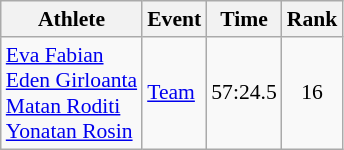<table class="wikitable" style="font-size:90%;">
<tr>
<th>Athlete</th>
<th>Event</th>
<th>Time</th>
<th>Rank</th>
</tr>
<tr align=center>
<td align=left><a href='#'>Eva Fabian</a><br><a href='#'>Eden Girloanta</a><br><a href='#'>Matan Roditi</a><br><a href='#'>Yonatan Rosin</a></td>
<td align=left><a href='#'>Team</a></td>
<td>57:24.5</td>
<td>16</td>
</tr>
</table>
